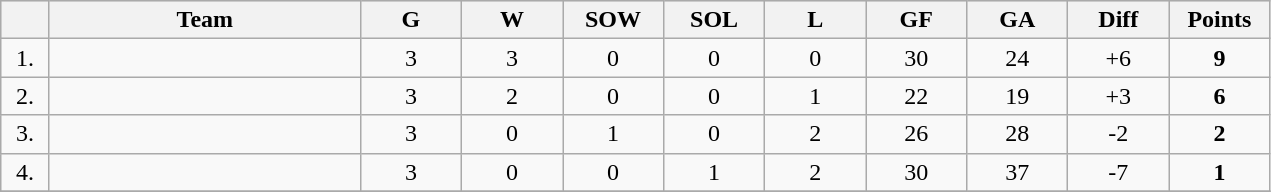<table class=wikitable style="text-align:center">
<tr bgcolor="#DCDCDC">
<th width="25"></th>
<th width="200">Team</th>
<th width="60">G</th>
<th width="60">W</th>
<th width="60">SOW</th>
<th width="60">SOL</th>
<th width="60">L</th>
<th width="60">GF</th>
<th width="60">GA</th>
<th width="60">Diff</th>
<th width="60">Points</th>
</tr>
<tr>
<td>1.</td>
<td align=left></td>
<td>3</td>
<td>3</td>
<td>0</td>
<td>0</td>
<td>0</td>
<td>30</td>
<td>24</td>
<td>+6</td>
<td><strong>9</strong></td>
</tr>
<tr>
<td>2.</td>
<td align=left></td>
<td>3</td>
<td>2</td>
<td>0</td>
<td>0</td>
<td>1</td>
<td>22</td>
<td>19</td>
<td>+3</td>
<td><strong>6</strong></td>
</tr>
<tr>
<td>3.</td>
<td align=left></td>
<td>3</td>
<td>0</td>
<td>1</td>
<td>0</td>
<td>2</td>
<td>26</td>
<td>28</td>
<td>-2</td>
<td><strong>2</strong></td>
</tr>
<tr>
<td>4.</td>
<td align=left></td>
<td>3</td>
<td>0</td>
<td>0</td>
<td>1</td>
<td>2</td>
<td>30</td>
<td>37</td>
<td>-7</td>
<td><strong>1</strong></td>
</tr>
<tr>
</tr>
</table>
